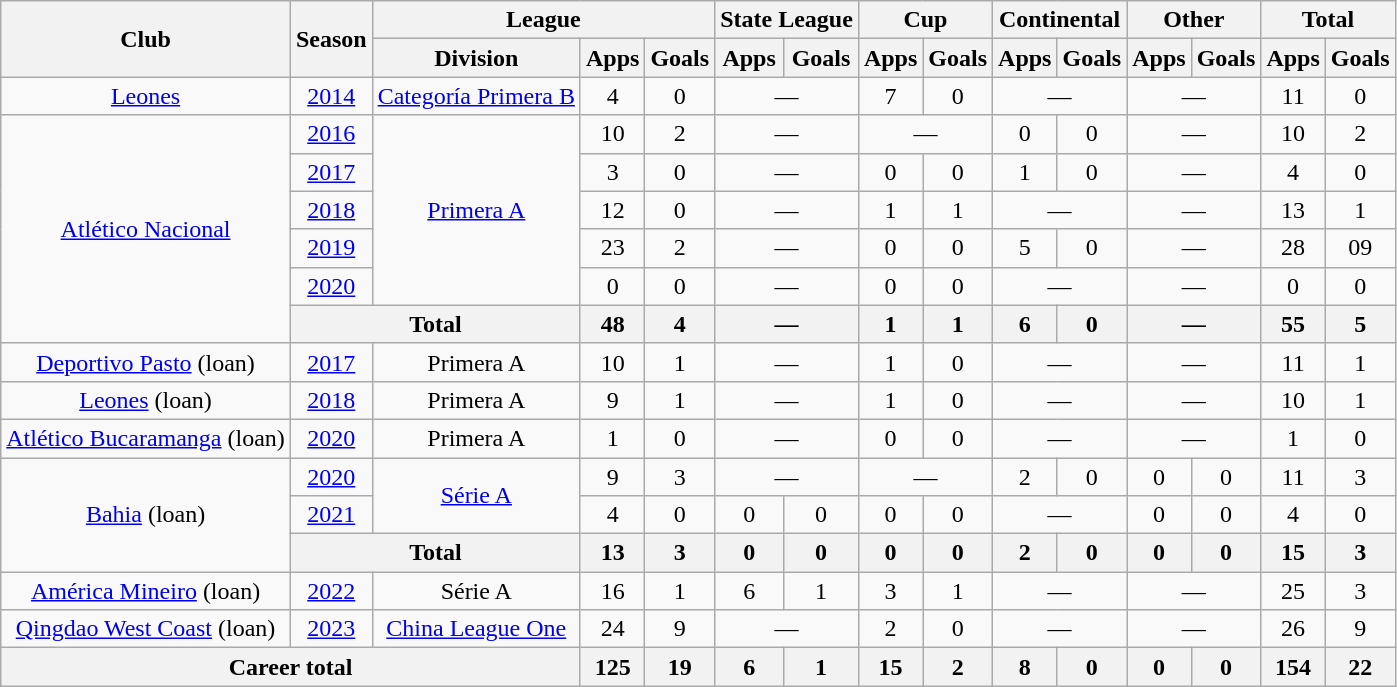<table class="wikitable" style="text-align: center;">
<tr>
<th rowspan="2">Club</th>
<th rowspan="2">Season</th>
<th colspan="3">League</th>
<th colspan="2">State League</th>
<th colspan="2">Cup</th>
<th colspan="2">Continental</th>
<th colspan="2">Other</th>
<th colspan="2">Total</th>
</tr>
<tr>
<th>Division</th>
<th>Apps</th>
<th>Goals</th>
<th>Apps</th>
<th>Goals</th>
<th>Apps</th>
<th>Goals</th>
<th>Apps</th>
<th>Goals</th>
<th>Apps</th>
<th>Goals</th>
<th>Apps</th>
<th>Goals</th>
</tr>
<tr>
<td valign="center"><a href='#'>Leones</a></td>
<td><a href='#'>2014</a></td>
<td><a href='#'>Categoría Primera B</a></td>
<td>4</td>
<td>0</td>
<td colspan="2">—</td>
<td>7</td>
<td>0</td>
<td colspan="2">—</td>
<td colspan="2">—</td>
<td>11</td>
<td>0</td>
</tr>
<tr>
<td rowspan="6" valign="center"><a href='#'>Atlético Nacional</a></td>
<td><a href='#'>2016</a></td>
<td rowspan="5"><a href='#'>Primera A</a></td>
<td>10</td>
<td>2</td>
<td colspan="2">—</td>
<td colspan="2">—</td>
<td>0</td>
<td>0</td>
<td colspan="2">—</td>
<td>10</td>
<td>2</td>
</tr>
<tr>
<td><a href='#'>2017</a></td>
<td>3</td>
<td>0</td>
<td colspan="2">—</td>
<td>0</td>
<td>0</td>
<td>1</td>
<td>0</td>
<td colspan="2">—</td>
<td>4</td>
<td>0</td>
</tr>
<tr>
<td><a href='#'>2018</a></td>
<td>12</td>
<td>0</td>
<td colspan="2">—</td>
<td>1</td>
<td>1</td>
<td colspan="2">—</td>
<td colspan="2">—</td>
<td>13</td>
<td>1</td>
</tr>
<tr>
<td><a href='#'>2019</a></td>
<td>23</td>
<td>2</td>
<td colspan="2">—</td>
<td>0</td>
<td>0</td>
<td>5</td>
<td>0</td>
<td colspan="2">—</td>
<td>28</td>
<td>09</td>
</tr>
<tr>
<td><a href='#'>2020</a></td>
<td>0</td>
<td>0</td>
<td colspan="2">—</td>
<td>0</td>
<td>0</td>
<td colspan="2">—</td>
<td colspan="2">—</td>
<td>0</td>
<td>0</td>
</tr>
<tr>
<th colspan="2">Total</th>
<th>48</th>
<th>4</th>
<th colspan="2">—</th>
<th>1</th>
<th>1</th>
<th>6</th>
<th>0</th>
<th colspan="2">—</th>
<th>55</th>
<th>5</th>
</tr>
<tr>
<td valign="center"><a href='#'>Deportivo Pasto</a> (loan)</td>
<td><a href='#'>2017</a></td>
<td>Primera A</td>
<td>10</td>
<td>1</td>
<td colspan="2">—</td>
<td>1</td>
<td>0</td>
<td colspan="2">—</td>
<td colspan="2">—</td>
<td>11</td>
<td>1</td>
</tr>
<tr>
<td valign="center"><a href='#'>Leones</a> (loan)</td>
<td><a href='#'>2018</a></td>
<td>Primera A</td>
<td>9</td>
<td>1</td>
<td colspan="2">—</td>
<td>1</td>
<td>0</td>
<td colspan="2">—</td>
<td colspan="2">—</td>
<td>10</td>
<td>1</td>
</tr>
<tr>
<td valign="center"><a href='#'>Atlético Bucaramanga</a> (loan)</td>
<td><a href='#'>2020</a></td>
<td>Primera A</td>
<td>1</td>
<td>0</td>
<td colspan="2">—</td>
<td>0</td>
<td>0</td>
<td colspan="2">—</td>
<td colspan="2">—</td>
<td>1</td>
<td>0</td>
</tr>
<tr>
<td rowspan="3" valign="center"><a href='#'>Bahia</a> (loan)</td>
<td><a href='#'>2020</a></td>
<td rowspan="2"><a href='#'>Série A</a></td>
<td>9</td>
<td>3</td>
<td colspan="2">—</td>
<td colspan="2">—</td>
<td>2</td>
<td>0</td>
<td>0</td>
<td>0</td>
<td>11</td>
<td>3</td>
</tr>
<tr>
<td><a href='#'>2021</a></td>
<td>4</td>
<td>0</td>
<td>0</td>
<td>0</td>
<td>0</td>
<td>0</td>
<td colspan="2">—</td>
<td>0</td>
<td>0</td>
<td>4</td>
<td>0</td>
</tr>
<tr>
<th colspan="2">Total</th>
<th>13</th>
<th>3</th>
<th>0</th>
<th>0</th>
<th>0</th>
<th>0</th>
<th>2</th>
<th>0</th>
<th>0</th>
<th>0</th>
<th>15</th>
<th>3</th>
</tr>
<tr>
<td valign="center"><a href='#'>América Mineiro</a> (loan)</td>
<td><a href='#'>2022</a></td>
<td>Série A</td>
<td>16</td>
<td>1</td>
<td>6</td>
<td>1</td>
<td>3</td>
<td>1</td>
<td colspan="2">—</td>
<td colspan="2">—</td>
<td>25</td>
<td>3</td>
</tr>
<tr>
<td valign="center"><a href='#'>Qingdao West Coast</a> (loan)</td>
<td><a href='#'>2023</a></td>
<td><a href='#'>China League One</a></td>
<td>24</td>
<td>9</td>
<td colspan="2">—</td>
<td>2</td>
<td>0</td>
<td colspan="2">—</td>
<td colspan="2">—</td>
<td>26</td>
<td>9</td>
</tr>
<tr>
<th colspan="3"><strong>Career total</strong></th>
<th>125</th>
<th>19</th>
<th>6</th>
<th>1</th>
<th>15</th>
<th>2</th>
<th>8</th>
<th>0</th>
<th>0</th>
<th>0</th>
<th>154</th>
<th>22</th>
</tr>
</table>
